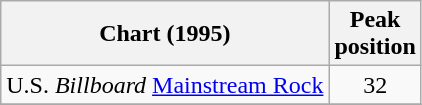<table class="wikitable sortable">
<tr>
<th>Chart (1995)</th>
<th>Peak<br>position</th>
</tr>
<tr>
<td>U.S. <em>Billboard</em> <a href='#'>Mainstream Rock</a></td>
<td style="text-align:center;">32</td>
</tr>
<tr>
</tr>
</table>
